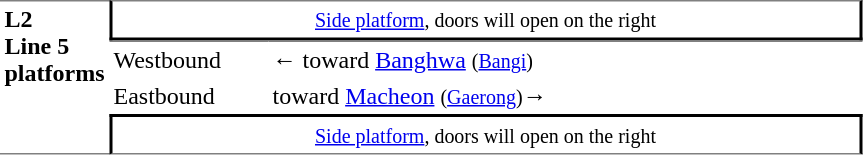<table table border=0 cellspacing=0 cellpadding=3>
<tr>
<td style="border-top:solid 1px gray;border-bottom:solid 1px gray;" width=50 rowspan=10 valign=top><strong>L2<br>Line 5 platforms</strong></td>
<td style="border-top:solid 1px gray;border-right:solid 2px black;border-left:solid 2px black;border-bottom:solid 2px black;text-align:center;" colspan=2><small><a href='#'>Side platform</a>, doors will open on the right</small></td>
</tr>
<tr>
<td style="border-bottom:solid 0px gray;border-top:solid 1px gray;" width=100>Westbound</td>
<td style="border-bottom:solid 0px gray;border-top:solid 1px gray;" width=390>←  toward <a href='#'>Banghwa</a> <small>(<a href='#'>Bangi</a>)</small></td>
</tr>
<tr>
<td>Eastbound</td>
<td>  toward <a href='#'>Macheon</a> <small>(<a href='#'>Gaerong</a>)</small>→</td>
</tr>
<tr>
<td style="border-top:solid 2px black;border-right:solid 2px black;border-left:solid 2px black;border-bottom:solid 1px gray;text-align:center;" colspan=2><small><a href='#'>Side platform</a>, doors will open on the right</small></td>
</tr>
</table>
